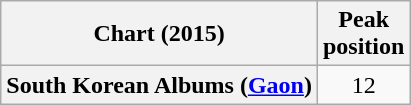<table class="wikitable plainrowheaders">
<tr>
<th scope="col">Chart (2015)</th>
<th scope="col">Peak<br>position</th>
</tr>
<tr>
<th scope="row">South Korean Albums (<a href='#'>Gaon</a>)</th>
<td style="text-align:center">12</td>
</tr>
</table>
